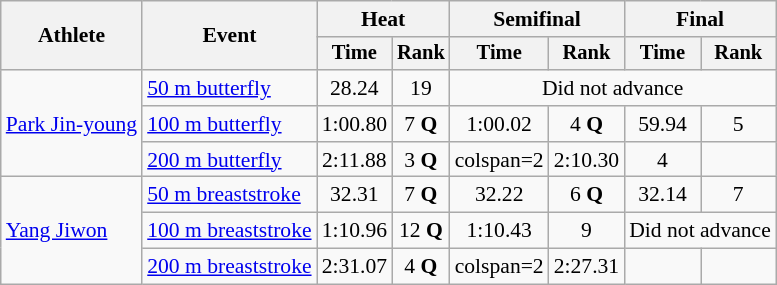<table class=wikitable style="font-size:90%">
<tr>
<th rowspan=2>Athlete</th>
<th rowspan=2>Event</th>
<th colspan="2">Heat</th>
<th colspan="2">Semifinal</th>
<th colspan="2">Final</th>
</tr>
<tr style="font-size:95%">
<th>Time</th>
<th>Rank</th>
<th>Time</th>
<th>Rank</th>
<th>Time</th>
<th>Rank</th>
</tr>
<tr align=center>
<td align=left rowspan=3><a href='#'>Park Jin-young</a></td>
<td align=left><a href='#'>50 m butterfly</a></td>
<td>28.24</td>
<td>19</td>
<td colspan=4>Did not advance</td>
</tr>
<tr align=center>
<td align=left><a href='#'>100 m butterfly</a></td>
<td>1:00.80</td>
<td>7 <strong>Q</strong></td>
<td>1:00.02</td>
<td>4 <strong>Q</strong></td>
<td>59.94</td>
<td>5</td>
</tr>
<tr align=center>
<td align=left><a href='#'>200 m butterfly</a></td>
<td>2:11.88</td>
<td>3 <strong>Q</strong></td>
<td>colspan=2 </td>
<td>2:10.30</td>
<td>4</td>
</tr>
<tr align=center>
<td align=left rowspan=3><a href='#'>Yang Jiwon</a></td>
<td align=left><a href='#'>50 m breaststroke</a></td>
<td>32.31</td>
<td>7 <strong>Q</strong></td>
<td>32.22</td>
<td>6 <strong>Q</strong></td>
<td>32.14</td>
<td>7</td>
</tr>
<tr align=center>
<td align=left><a href='#'>100 m breaststroke</a></td>
<td>1:10.96</td>
<td>12 <strong>Q</strong></td>
<td>1:10.43</td>
<td>9</td>
<td colspan=2>Did not advance</td>
</tr>
<tr align=center>
<td align=left><a href='#'>200 m breaststroke</a></td>
<td>2:31.07</td>
<td>4 <strong>Q</strong></td>
<td>colspan=2 </td>
<td>2:27.31</td>
<td></td>
</tr>
</table>
